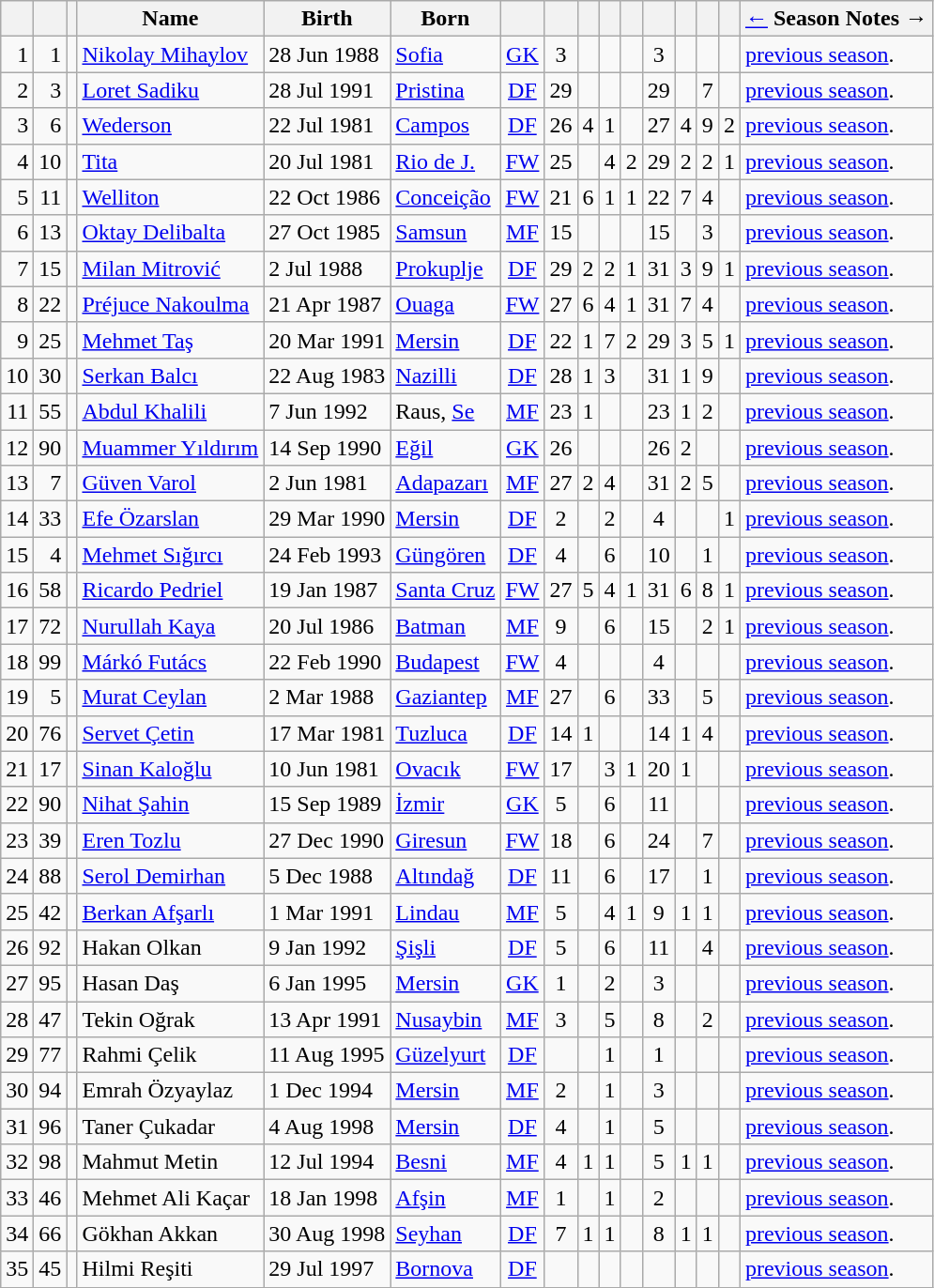<table class="wikitable sortable">
<tr>
<th></th>
<th></th>
<th></th>
<th>Name</th>
<th>Birth</th>
<th>Born</th>
<th></th>
<th></th>
<th></th>
<th></th>
<th></th>
<th></th>
<th></th>
<th></th>
<th></th>
<th><a href='#'>←</a> Season Notes →</th>
</tr>
<tr>
<td align="right">1</td>
<td align="right">1</td>
<td></td>
<td><a href='#'>Nikolay Mihaylov</a></td>
<td>28 Jun 1988</td>
<td><a href='#'>Sofia</a></td>
<td align="center"><a href='#'>GK</a></td>
<td align="center">3</td>
<td></td>
<td></td>
<td></td>
<td align="center">3</td>
<td></td>
<td></td>
<td></td>
<td> <a href='#'>previous season</a>.</td>
</tr>
<tr>
<td align="right">2</td>
<td align="right">3</td>
<td></td>
<td><a href='#'>Loret Sadiku</a></td>
<td>28 Jul 1991</td>
<td><a href='#'>Pristina</a></td>
<td align="center"><a href='#'>DF</a></td>
<td align="center">29</td>
<td></td>
<td></td>
<td></td>
<td align="center">29</td>
<td></td>
<td align="center">7</td>
<td></td>
<td> <a href='#'>previous season</a>.</td>
</tr>
<tr>
<td align="right">3</td>
<td align="right">6</td>
<td></td>
<td><a href='#'>Wederson</a></td>
<td>22 Jul 1981</td>
<td><a href='#'>Campos</a></td>
<td align="center"><a href='#'>DF</a></td>
<td align="center">26</td>
<td align="center">4</td>
<td align="center">1</td>
<td></td>
<td align="center">27</td>
<td align="center">4</td>
<td align="center">9</td>
<td align="center">2</td>
<td> <a href='#'>previous season</a>.</td>
</tr>
<tr>
<td align="right">4</td>
<td align="right">10</td>
<td></td>
<td><a href='#'>Tita</a></td>
<td>20 Jul 1981</td>
<td><a href='#'>Rio de J.</a></td>
<td align="center"><a href='#'>FW</a></td>
<td align="center">25</td>
<td></td>
<td align="center">4</td>
<td align="center">2</td>
<td align="center">29</td>
<td align="center">2</td>
<td align="center">2</td>
<td align="center">1</td>
<td> <a href='#'>previous season</a>.</td>
</tr>
<tr>
<td align="right">5</td>
<td align="right">11</td>
<td></td>
<td><a href='#'>Welliton</a></td>
<td>22 Oct 1986</td>
<td><a href='#'>Conceição</a></td>
<td align="center"><a href='#'>FW</a></td>
<td align="center">21</td>
<td align="center">6</td>
<td align="center">1</td>
<td align="center">1</td>
<td align="center">22</td>
<td align="center">7</td>
<td align="center">4</td>
<td></td>
<td> <a href='#'>previous season</a>.</td>
</tr>
<tr>
<td align="right">6</td>
<td align="right">13</td>
<td></td>
<td><a href='#'>Oktay Delibalta</a></td>
<td>27 Oct 1985</td>
<td><a href='#'>Samsun</a></td>
<td align="center"><a href='#'>MF</a></td>
<td align="center">15</td>
<td></td>
<td></td>
<td></td>
<td align="center">15</td>
<td></td>
<td align="center">3</td>
<td></td>
<td> <a href='#'>previous season</a>.</td>
</tr>
<tr>
<td align="right">7</td>
<td align="right">15</td>
<td></td>
<td><a href='#'>Milan Mitrović</a></td>
<td>2 Jul 1988</td>
<td><a href='#'>Prokuplje</a></td>
<td align="center"><a href='#'>DF</a></td>
<td align="center">29</td>
<td align="center">2</td>
<td align="center">2</td>
<td align="center">1</td>
<td align="center">31</td>
<td align="center">3</td>
<td align="center">9</td>
<td align="center">1</td>
<td> <a href='#'>previous season</a>.</td>
</tr>
<tr>
<td align="right">8</td>
<td align="right">22</td>
<td></td>
<td><a href='#'>Préjuce Nakoulma</a></td>
<td>21 Apr 1987</td>
<td><a href='#'>Ouaga</a></td>
<td align="center"><a href='#'>FW</a></td>
<td align="center">27</td>
<td align="center">6</td>
<td align="center">4</td>
<td align="center">1</td>
<td align="center">31</td>
<td align="center">7</td>
<td align="center">4</td>
<td></td>
<td> <a href='#'>previous season</a>.</td>
</tr>
<tr>
<td align="right">9</td>
<td align="right">25</td>
<td></td>
<td><a href='#'>Mehmet Taş</a></td>
<td>20 Mar 1991</td>
<td><a href='#'>Mersin</a></td>
<td align="center"><a href='#'>DF</a></td>
<td align="center">22</td>
<td align="center">1</td>
<td align="center">7</td>
<td align="center">2</td>
<td align="center">29</td>
<td align="center">3</td>
<td align="center">5</td>
<td align="center">1</td>
<td> <a href='#'>previous season</a>.</td>
</tr>
<tr>
<td align="right">10</td>
<td align="right">30</td>
<td></td>
<td><a href='#'>Serkan Balcı</a></td>
<td>22 Aug 1983</td>
<td><a href='#'>Nazilli</a></td>
<td align="center"><a href='#'>DF</a></td>
<td align="center">28</td>
<td align="center">1</td>
<td align="center">3</td>
<td></td>
<td align="center">31</td>
<td align="center">1</td>
<td align="center">9</td>
<td></td>
<td> <a href='#'>previous season</a>.</td>
</tr>
<tr>
<td align="right">11</td>
<td align="right">55</td>
<td></td>
<td><a href='#'>Abdul Khalili</a></td>
<td>7 Jun 1992</td>
<td>Raus, <a href='#'>Se</a></td>
<td align="center"><a href='#'>MF</a></td>
<td align="center">23</td>
<td align="center">1</td>
<td></td>
<td></td>
<td align="center">23</td>
<td align="center">1</td>
<td align="center">2</td>
<td></td>
<td> <a href='#'>previous season</a>.</td>
</tr>
<tr>
<td align="right">12</td>
<td align="right">90</td>
<td></td>
<td><a href='#'>Muammer Yıldırım</a></td>
<td>14 Sep 1990</td>
<td><a href='#'>Eğil</a></td>
<td align="center"><a href='#'>GK</a></td>
<td align="center">26</td>
<td></td>
<td></td>
<td></td>
<td align="center">26</td>
<td align="center">2</td>
<td></td>
<td></td>
<td> <a href='#'>previous season</a>.</td>
</tr>
<tr>
<td align="right">13</td>
<td align="right">7</td>
<td></td>
<td><a href='#'>Güven Varol</a></td>
<td>2 Jun 1981</td>
<td><a href='#'>Adapazarı</a></td>
<td align="center"><a href='#'>MF</a></td>
<td align="center">27</td>
<td align="center">2</td>
<td align="center">4</td>
<td></td>
<td align="center">31</td>
<td align="center">2</td>
<td align="center">5</td>
<td></td>
<td> <a href='#'>previous season</a>.</td>
</tr>
<tr>
<td align="right">14</td>
<td align="right">33</td>
<td></td>
<td><a href='#'>Efe Özarslan</a></td>
<td>29 Mar 1990</td>
<td><a href='#'>Mersin</a></td>
<td align="center"><a href='#'>DF</a></td>
<td align="center">2</td>
<td></td>
<td align="center">2</td>
<td></td>
<td align="center">4</td>
<td></td>
<td></td>
<td align="center">1</td>
<td> <a href='#'>previous season</a>.</td>
</tr>
<tr>
<td align="right">15</td>
<td align="right">4</td>
<td></td>
<td><a href='#'>Mehmet Sığırcı</a></td>
<td>24 Feb 1993</td>
<td><a href='#'>Güngören</a></td>
<td align="center"><a href='#'>DF</a></td>
<td align="center">4</td>
<td></td>
<td align="center">6</td>
<td></td>
<td align="center">10</td>
<td></td>
<td align="center">1</td>
<td></td>
<td> <a href='#'>previous season</a>.</td>
</tr>
<tr>
<td align="right">16</td>
<td align="right">58</td>
<td></td>
<td><a href='#'>Ricardo Pedriel</a></td>
<td>19 Jan 1987</td>
<td><a href='#'>Santa Cruz</a></td>
<td align="center"><a href='#'>FW</a></td>
<td align="center">27</td>
<td align="center">5</td>
<td align="center">4</td>
<td align="center">1</td>
<td align="center">31</td>
<td align="center">6</td>
<td align="center">8</td>
<td align="center">1</td>
<td> <a href='#'>previous season</a>.</td>
</tr>
<tr>
<td align="right">17</td>
<td align="right">72</td>
<td></td>
<td><a href='#'>Nurullah Kaya</a></td>
<td>20 Jul 1986</td>
<td><a href='#'>Batman</a></td>
<td align="center"><a href='#'>MF</a></td>
<td align="center">9</td>
<td></td>
<td align="center">6</td>
<td></td>
<td align="center">15</td>
<td></td>
<td align="center">2</td>
<td align="center">1</td>
<td> <a href='#'>previous season</a>.</td>
</tr>
<tr>
<td align="right">18</td>
<td align="right">99</td>
<td></td>
<td><a href='#'>Márkó Futács</a></td>
<td>22 Feb 1990</td>
<td><a href='#'>Budapest</a></td>
<td align="center"><a href='#'>FW</a></td>
<td align="center">4</td>
<td></td>
<td></td>
<td></td>
<td align="center">4</td>
<td></td>
<td></td>
<td></td>
<td> <a href='#'>previous season</a>.</td>
</tr>
<tr>
<td align="right">19</td>
<td align="right">5</td>
<td></td>
<td><a href='#'>Murat Ceylan</a></td>
<td>2 Mar 1988</td>
<td><a href='#'>Gaziantep</a></td>
<td align="center"><a href='#'>MF</a></td>
<td align="center">27</td>
<td align="center"></td>
<td align="center">6</td>
<td align="center"></td>
<td align="center">33</td>
<td align="center"></td>
<td align="center">5</td>
<td align="center"></td>
<td> <a href='#'>previous season</a>.</td>
</tr>
<tr>
<td align="right">20</td>
<td align="right">76</td>
<td></td>
<td><a href='#'>Servet Çetin</a></td>
<td>17 Mar 1981</td>
<td><a href='#'>Tuzluca</a></td>
<td align="center"><a href='#'>DF</a></td>
<td align="center">14</td>
<td align="center">1</td>
<td align="center"></td>
<td align="center"></td>
<td align="center">14</td>
<td align="center">1</td>
<td align="center">4</td>
<td align="center"></td>
<td> <a href='#'>previous season</a>.</td>
</tr>
<tr>
<td align="right">21</td>
<td align="right">17</td>
<td></td>
<td><a href='#'>Sinan Kaloğlu</a></td>
<td>10 Jun 1981</td>
<td><a href='#'>Ovacık</a></td>
<td align="center"><a href='#'>FW</a></td>
<td align="center">17</td>
<td align="center"></td>
<td align="center">3</td>
<td align="center">1</td>
<td align="center">20</td>
<td align="center">1</td>
<td align="center"></td>
<td align="center"></td>
<td> <a href='#'>previous season</a>.</td>
</tr>
<tr>
<td align="right">22</td>
<td align="right">90</td>
<td></td>
<td><a href='#'>Nihat Şahin</a></td>
<td>15 Sep 1989</td>
<td><a href='#'>İzmir</a></td>
<td align="center"><a href='#'>GK</a></td>
<td align="center">5</td>
<td align="center"></td>
<td align="center">6</td>
<td align="center"></td>
<td align="center">11</td>
<td align="center"></td>
<td align="center"></td>
<td align="center"></td>
<td> <a href='#'>previous season</a>.</td>
</tr>
<tr>
<td align="right">23</td>
<td align="right">39</td>
<td></td>
<td><a href='#'>Eren Tozlu</a></td>
<td>27 Dec 1990</td>
<td><a href='#'>Giresun</a></td>
<td align="center"><a href='#'>FW</a></td>
<td align="center">18</td>
<td align="center"></td>
<td align="center">6</td>
<td align="center"></td>
<td align="center">24</td>
<td align="center"></td>
<td align="center">7</td>
<td align="center"></td>
<td> <a href='#'>previous season</a>.</td>
</tr>
<tr>
<td align="right">24</td>
<td align="right">88</td>
<td></td>
<td><a href='#'>Serol Demirhan</a></td>
<td>5 Dec 1988</td>
<td><a href='#'>Altındağ</a></td>
<td align="center"><a href='#'>DF</a></td>
<td align="center">11</td>
<td align="center"></td>
<td align="center">6</td>
<td align="center"></td>
<td align="center">17</td>
<td align="center"></td>
<td align="center">1</td>
<td align="center"></td>
<td> <a href='#'>previous season</a>.</td>
</tr>
<tr>
<td align="right">25</td>
<td align="right">42</td>
<td></td>
<td><a href='#'>Berkan Afşarlı</a></td>
<td>1 Mar 1991</td>
<td><a href='#'>Lindau</a></td>
<td align="center"><a href='#'>MF</a></td>
<td align="center">5</td>
<td align="center"></td>
<td align="center">4</td>
<td align="center">1</td>
<td align="center">9</td>
<td align="center">1</td>
<td align="center">1</td>
<td align="center"></td>
<td> <a href='#'>previous season</a>.</td>
</tr>
<tr>
<td align="right">26</td>
<td align="right">92</td>
<td></td>
<td>Hakan Olkan</td>
<td>9 Jan 1992</td>
<td><a href='#'>Şişli</a></td>
<td align="center"><a href='#'>DF</a></td>
<td align="center">5</td>
<td></td>
<td align="center">6</td>
<td></td>
<td align="center">11</td>
<td></td>
<td align="center">4</td>
<td></td>
<td> <a href='#'>previous season</a>.</td>
</tr>
<tr>
<td align="right">27</td>
<td align="right">95</td>
<td></td>
<td>Hasan Daş</td>
<td>6 Jan 1995</td>
<td><a href='#'>Mersin</a></td>
<td align="center"><a href='#'>GK</a></td>
<td align="center">1</td>
<td></td>
<td align="center">2</td>
<td></td>
<td align="center">3</td>
<td></td>
<td></td>
<td></td>
<td> <a href='#'>previous season</a>.</td>
</tr>
<tr>
<td align="right">28</td>
<td align="right">47</td>
<td></td>
<td>Tekin Oğrak</td>
<td>13 Apr 1991</td>
<td><a href='#'>Nusaybin</a></td>
<td align="center"><a href='#'>MF</a></td>
<td align="center">3</td>
<td></td>
<td align="center">5</td>
<td></td>
<td align="center">8</td>
<td></td>
<td align="center">2</td>
<td></td>
<td> <a href='#'>previous season</a>.</td>
</tr>
<tr>
<td align="right">29</td>
<td align="right">77</td>
<td></td>
<td>Rahmi Çelik</td>
<td>11 Aug 1995</td>
<td><a href='#'>Güzelyurt</a></td>
<td align="center"><a href='#'>DF</a></td>
<td></td>
<td></td>
<td align="center">1</td>
<td></td>
<td align="center">1</td>
<td></td>
<td></td>
<td></td>
<td> <a href='#'>previous season</a>.</td>
</tr>
<tr>
<td align="right">30</td>
<td align="right">94</td>
<td></td>
<td>Emrah Özyaylaz</td>
<td>1 Dec 1994</td>
<td><a href='#'>Mersin</a></td>
<td align="center"><a href='#'>MF</a></td>
<td align="center">2</td>
<td></td>
<td align="center">1</td>
<td></td>
<td align="center">3</td>
<td></td>
<td></td>
<td></td>
<td> <a href='#'>previous season</a>.</td>
</tr>
<tr>
<td align="right">31</td>
<td align="right">96</td>
<td></td>
<td>Taner Çukadar</td>
<td>4 Aug 1998</td>
<td><a href='#'>Mersin</a></td>
<td align="center"><a href='#'>DF</a></td>
<td align="center">4</td>
<td></td>
<td align="center">1</td>
<td></td>
<td align="center">5</td>
<td></td>
<td></td>
<td></td>
<td> <a href='#'>previous season</a>.</td>
</tr>
<tr>
<td align="right">32</td>
<td align="right">98</td>
<td></td>
<td>Mahmut Metin</td>
<td>12 Jul 1994</td>
<td><a href='#'>Besni</a></td>
<td align="center"><a href='#'>MF</a></td>
<td align="center">4</td>
<td align="center">1</td>
<td align="center">1</td>
<td></td>
<td align="center">5</td>
<td align="center">1</td>
<td align="center">1</td>
<td></td>
<td> <a href='#'>previous season</a>.</td>
</tr>
<tr>
<td align="right">33</td>
<td align="right">46</td>
<td></td>
<td>Mehmet Ali Kaçar</td>
<td>18 Jan 1998</td>
<td><a href='#'>Afşin</a></td>
<td align="center"><a href='#'>MF</a></td>
<td align="center">1</td>
<td></td>
<td align="center">1</td>
<td></td>
<td align="center">2</td>
<td></td>
<td></td>
<td></td>
<td> <a href='#'>previous season</a>.</td>
</tr>
<tr>
<td align="right">34</td>
<td align="right">66</td>
<td></td>
<td>Gökhan Akkan</td>
<td>30 Aug 1998</td>
<td><a href='#'>Seyhan</a></td>
<td align="center"><a href='#'>DF</a></td>
<td align="center">7</td>
<td align="center">1</td>
<td align="center">1</td>
<td></td>
<td align="center">8</td>
<td align="center">1</td>
<td align="center">1</td>
<td></td>
<td> <a href='#'>previous season</a>.</td>
</tr>
<tr>
<td align="right">35</td>
<td align="right">45</td>
<td></td>
<td>Hilmi Reşiti</td>
<td>29 Jul 1997</td>
<td><a href='#'>Bornova</a></td>
<td align="center"><a href='#'>DF</a></td>
<td></td>
<td></td>
<td align="center"></td>
<td></td>
<td align="center"></td>
<td></td>
<td></td>
<td></td>
<td> <a href='#'>previous season</a>.</td>
</tr>
</table>
